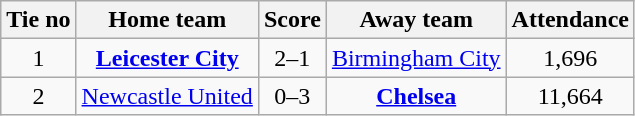<table class="wikitable" style="text-align: center">
<tr>
<th>Tie no</th>
<th>Home team</th>
<th>Score</th>
<th>Away team</th>
<th>Attendance</th>
</tr>
<tr>
<td>1</td>
<td><strong><a href='#'>Leicester City</a></strong></td>
<td>2–1</td>
<td><a href='#'>Birmingham City</a></td>
<td>1,696</td>
</tr>
<tr>
<td>2</td>
<td><a href='#'>Newcastle United</a></td>
<td>0–3</td>
<td><strong><a href='#'>Chelsea</a></strong></td>
<td>11,664</td>
</tr>
</table>
